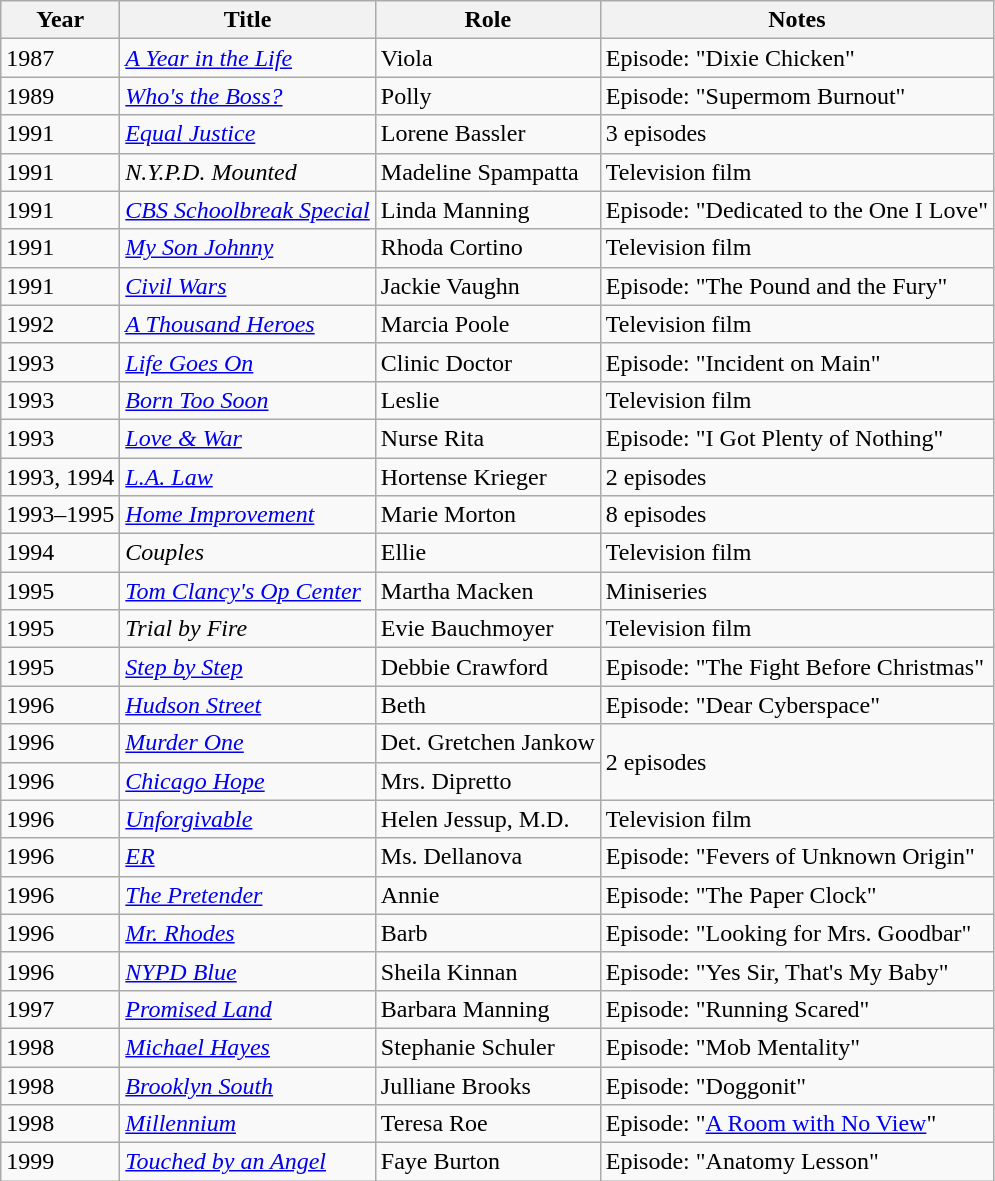<table class="wikitable sortable">
<tr>
<th>Year</th>
<th>Title</th>
<th>Role</th>
<th>Notes</th>
</tr>
<tr>
<td>1987</td>
<td><em><a href='#'>A Year in the Life</a></em></td>
<td>Viola</td>
<td>Episode: "Dixie Chicken"</td>
</tr>
<tr>
<td>1989</td>
<td><em><a href='#'>Who's the Boss?</a></em></td>
<td>Polly</td>
<td>Episode: "Supermom Burnout"</td>
</tr>
<tr>
<td>1991</td>
<td><a href='#'><em>Equal Justice</em></a></td>
<td>Lorene Bassler</td>
<td>3 episodes</td>
</tr>
<tr>
<td>1991</td>
<td><em>N.Y.P.D. Mounted</em></td>
<td>Madeline Spampatta</td>
<td>Television film</td>
</tr>
<tr>
<td>1991</td>
<td><em><a href='#'>CBS Schoolbreak Special</a></em></td>
<td>Linda Manning</td>
<td>Episode: "Dedicated to the One I Love"</td>
</tr>
<tr>
<td>1991</td>
<td><em><a href='#'>My Son Johnny</a></em></td>
<td>Rhoda Cortino</td>
<td>Television film</td>
</tr>
<tr>
<td>1991</td>
<td><a href='#'><em>Civil Wars</em></a></td>
<td>Jackie Vaughn</td>
<td>Episode: "The Pound and the Fury"</td>
</tr>
<tr>
<td>1992</td>
<td><em><a href='#'>A Thousand Heroes</a></em></td>
<td>Marcia Poole</td>
<td>Television film</td>
</tr>
<tr>
<td>1993</td>
<td><a href='#'><em>Life Goes On</em></a></td>
<td>Clinic Doctor</td>
<td>Episode: "Incident on Main"</td>
</tr>
<tr>
<td>1993</td>
<td><em><a href='#'>Born Too Soon</a></em></td>
<td>Leslie</td>
<td>Television film</td>
</tr>
<tr>
<td>1993</td>
<td><a href='#'><em>Love & War</em></a></td>
<td>Nurse Rita</td>
<td>Episode: "I Got Plenty of Nothing"</td>
</tr>
<tr>
<td>1993, 1994</td>
<td><em><a href='#'>L.A. Law</a></em></td>
<td>Hortense Krieger</td>
<td>2 episodes</td>
</tr>
<tr>
<td>1993–1995</td>
<td><a href='#'><em>Home Improvement</em></a></td>
<td>Marie Morton</td>
<td>8 episodes</td>
</tr>
<tr>
<td>1994</td>
<td><em>Couples</em></td>
<td>Ellie</td>
<td>Television film</td>
</tr>
<tr>
<td>1995</td>
<td><a href='#'><em>Tom Clancy's Op Center</em></a></td>
<td>Martha Macken</td>
<td>Miniseries</td>
</tr>
<tr>
<td>1995</td>
<td><em>Trial by Fire</em></td>
<td>Evie Bauchmoyer</td>
<td>Television film</td>
</tr>
<tr>
<td>1995</td>
<td><a href='#'><em>Step by Step</em></a></td>
<td>Debbie Crawford</td>
<td>Episode: "The Fight Before Christmas"</td>
</tr>
<tr>
<td>1996</td>
<td><a href='#'><em>Hudson Street</em></a></td>
<td>Beth</td>
<td>Episode: "Dear Cyberspace"</td>
</tr>
<tr>
<td>1996</td>
<td><a href='#'><em>Murder One</em></a></td>
<td>Det. Gretchen Jankow</td>
<td rowspan="2">2 episodes</td>
</tr>
<tr>
<td>1996</td>
<td><em><a href='#'>Chicago Hope</a></em></td>
<td>Mrs. Dipretto</td>
</tr>
<tr>
<td>1996</td>
<td><a href='#'><em>Unforgivable</em></a></td>
<td>Helen Jessup, M.D.</td>
<td>Television film</td>
</tr>
<tr>
<td>1996</td>
<td><a href='#'><em>ER</em></a></td>
<td>Ms. Dellanova</td>
<td>Episode: "Fevers of Unknown Origin"</td>
</tr>
<tr>
<td>1996</td>
<td><a href='#'><em>The Pretender</em></a></td>
<td>Annie</td>
<td>Episode: "The Paper Clock"</td>
</tr>
<tr>
<td>1996</td>
<td><em><a href='#'>Mr. Rhodes</a></em></td>
<td>Barb</td>
<td>Episode: "Looking for Mrs. Goodbar"</td>
</tr>
<tr>
<td>1996</td>
<td><em><a href='#'>NYPD Blue</a></em></td>
<td>Sheila Kinnan</td>
<td>Episode: "Yes Sir, That's My Baby"</td>
</tr>
<tr>
<td>1997</td>
<td><a href='#'><em>Promised Land</em></a></td>
<td>Barbara Manning</td>
<td>Episode: "Running Scared"</td>
</tr>
<tr>
<td>1998</td>
<td><a href='#'><em>Michael Hayes</em></a></td>
<td>Stephanie Schuler</td>
<td>Episode: "Mob Mentality"</td>
</tr>
<tr>
<td>1998</td>
<td><em><a href='#'>Brooklyn South</a></em></td>
<td>Julliane Brooks</td>
<td>Episode: "Doggonit"</td>
</tr>
<tr>
<td>1998</td>
<td><a href='#'><em>Millennium</em></a></td>
<td>Teresa Roe</td>
<td>Episode: "<a href='#'>A Room with No View</a>"</td>
</tr>
<tr>
<td>1999</td>
<td><em><a href='#'>Touched by an Angel</a></em></td>
<td>Faye Burton</td>
<td>Episode: "Anatomy Lesson"</td>
</tr>
</table>
